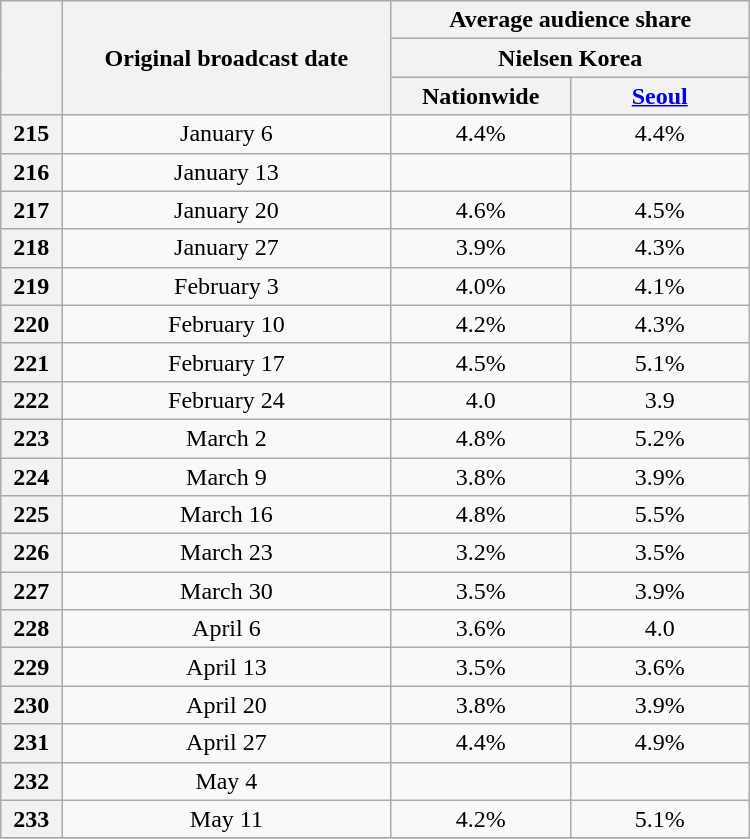<table class="wikitable sortable" style="margin-left:auto; margin-right:auto; width:500px; text-align:center">
<tr>
<th scope="col" rowspan="3"></th>
<th scope="col" rowspan="3">Original broadcast date</th>
<th colspan="2" scope="col">Average audience share </th>
</tr>
<tr>
<th scope="col" colspan="2">Nielsen Korea</th>
</tr>
<tr>
<th scope="col" style="width:7em">Nationwide</th>
<th scope="col" style="width:7em"><a href='#'>Seoul</a></th>
</tr>
<tr>
<th scope="col">215</th>
<td>January 6</td>
<td>4.4% </td>
<td>4.4% </td>
</tr>
<tr>
<th scope="col">216</th>
<td>January 13</td>
<td><strong></strong> </td>
<td><strong></strong> </td>
</tr>
<tr>
<th scope="col">217</th>
<td>January 20</td>
<td>4.6% </td>
<td>4.5% </td>
</tr>
<tr>
<th scope="col">218</th>
<td>January 27</td>
<td>3.9% </td>
<td>4.3% </td>
</tr>
<tr>
<th scope="col">219</th>
<td>February 3</td>
<td>4.0% </td>
<td>4.1% </td>
</tr>
<tr>
<th scope="col">220</th>
<td>February 10</td>
<td>4.2% </td>
<td>4.3% </td>
</tr>
<tr>
<th scope="col">221</th>
<td>February 17</td>
<td>4.5% </td>
<td>5.1% </td>
</tr>
<tr>
<th scope="col">222</th>
<td>February 24</td>
<td>4.0 </td>
<td>3.9 </td>
</tr>
<tr>
<th scope="col">223</th>
<td>March 2</td>
<td>4.8% </td>
<td>5.2% </td>
</tr>
<tr>
<th scope="col">224</th>
<td>March 9</td>
<td>3.8% </td>
<td>3.9% </td>
</tr>
<tr>
<th scope="col">225</th>
<td>March 16</td>
<td>4.8% </td>
<td>5.5% </td>
</tr>
<tr>
<th scope="col">226</th>
<td>March 23</td>
<td>3.2%</td>
<td>3.5%</td>
</tr>
<tr>
<th scope="col">227</th>
<td>March 30</td>
<td>3.5% </td>
<td>3.9% </td>
</tr>
<tr>
<th scope="col">228</th>
<td>April 6</td>
<td>3.6% </td>
<td>4.0 </td>
</tr>
<tr>
<th scope="col">229</th>
<td>April 13</td>
<td>3.5% </td>
<td>3.6% </td>
</tr>
<tr>
<th scope="col">230</th>
<td>April 20</td>
<td>3.8% </td>
<td>3.9% </td>
</tr>
<tr>
<th scope="col">231</th>
<td>April 27</td>
<td>4.4% </td>
<td>4.9% </td>
</tr>
<tr>
<th scope="col">232</th>
<td>May 4</td>
<td><strong></strong> </td>
<td><strong></strong> </td>
</tr>
<tr>
<th scope="col">233</th>
<td>May 11</td>
<td>4.2% </td>
<td>5.1% </td>
</tr>
<tr>
</tr>
</table>
